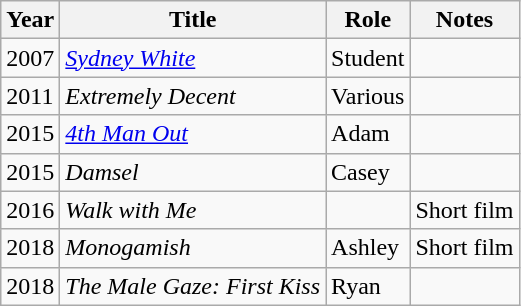<table class="wikitable sortable">
<tr>
<th>Year</th>
<th>Title</th>
<th>Role</th>
<th class="unsortable">Notes</th>
</tr>
<tr>
<td>2007</td>
<td><em><a href='#'>Sydney White</a></em></td>
<td>Student</td>
<td></td>
</tr>
<tr>
<td>2011</td>
<td><em>Extremely Decent</em></td>
<td>Various</td>
<td></td>
</tr>
<tr>
<td>2015</td>
<td><em><a href='#'>4th Man Out</a></em></td>
<td>Adam</td>
<td></td>
</tr>
<tr>
<td>2015</td>
<td><em>Damsel</em></td>
<td>Casey</td>
<td></td>
</tr>
<tr>
<td>2016</td>
<td><em>Walk with Me</em></td>
<td></td>
<td>Short film</td>
</tr>
<tr>
<td>2018</td>
<td><em>Monogamish</em></td>
<td>Ashley</td>
<td>Short film</td>
</tr>
<tr>
<td>2018</td>
<td><em>The Male Gaze: First Kiss</em></td>
<td>Ryan</td>
<td></td>
</tr>
</table>
